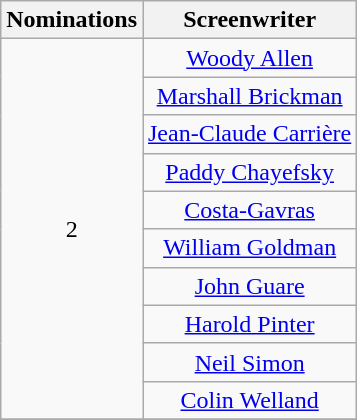<table class="wikitable" style="text-align: center;">
<tr>
<th scope="col" width="55">Nominations</th>
<th scope="col" align="center">Screenwriter</th>
</tr>
<tr>
<td rowspan="10" style="text-align:center;">2</td>
<td><a href='#'>Woody Allen</a></td>
</tr>
<tr>
<td><a href='#'>Marshall Brickman</a></td>
</tr>
<tr>
<td><a href='#'>Jean-Claude Carrière</a></td>
</tr>
<tr>
<td><a href='#'>Paddy Chayefsky</a></td>
</tr>
<tr>
<td><a href='#'>Costa-Gavras</a></td>
</tr>
<tr>
<td><a href='#'>William Goldman</a></td>
</tr>
<tr>
<td><a href='#'>John Guare</a></td>
</tr>
<tr>
<td><a href='#'>Harold Pinter</a></td>
</tr>
<tr>
<td><a href='#'>Neil Simon</a></td>
</tr>
<tr>
<td><a href='#'>Colin Welland</a></td>
</tr>
<tr>
</tr>
</table>
